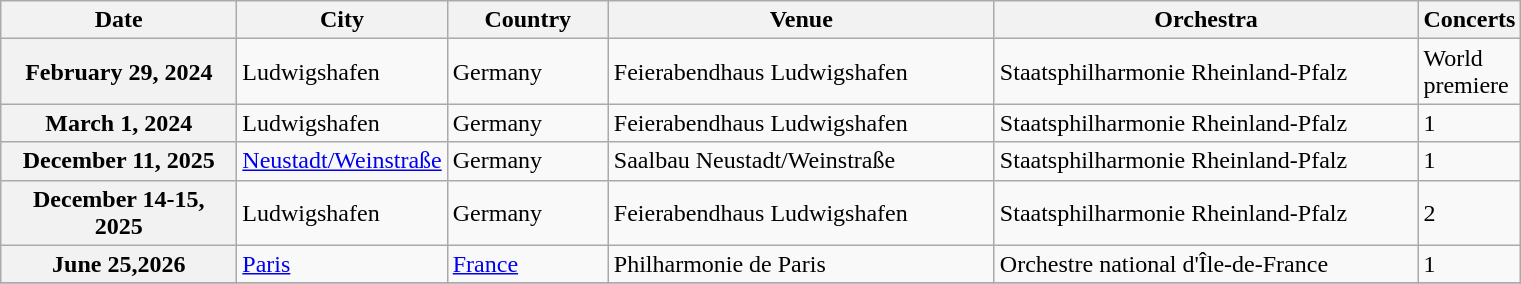<table class="wikitable">
<tr>
<th scope="col" style="width:150px;">Date</th>
<th scope="col" style="width:100px;">City</th>
<th scope="col" style="width:100px;">Country</th>
<th scope="col" style="width:250px;">Venue</th>
<th scope="col" style="width:275px;">Orchestra</th>
<th style="width:50px;">Concerts</th>
</tr>
<tr>
<th scope="row">February 29, 2024</th>
<td>Ludwigshafen</td>
<td>Germany</td>
<td>Feierabendhaus Ludwigshafen</td>
<td>Staatsphilharmonie Rheinland-Pfalz</td>
<td>World premiere</td>
</tr>
<tr>
<th scope="row">March 1, 2024</th>
<td>Ludwigshafen</td>
<td>Germany</td>
<td>Feierabendhaus Ludwigshafen</td>
<td>Staatsphilharmonie Rheinland-Pfalz</td>
<td>1</td>
</tr>
<tr>
<th scope="row">December 11, 2025</th>
<td><a href='#'>Neustadt/Weinstraße</a></td>
<td>Germany</td>
<td>Saalbau Neustadt/Weinstraße</td>
<td>Staatsphilharmonie Rheinland-Pfalz</td>
<td>1</td>
</tr>
<tr>
<th scope="row">December 14-15, 2025</th>
<td>Ludwigshafen</td>
<td>Germany</td>
<td>Feierabendhaus Ludwigshafen</td>
<td>Staatsphilharmonie Rheinland-Pfalz</td>
<td>2</td>
</tr>
<tr>
<th scope="row">June 25,2026</th>
<td><a href='#'>Paris</a></td>
<td><a href='#'>France</a></td>
<td>Philharmonie de Paris</td>
<td>Orchestre national d'Île-de-France</td>
<td>1</td>
</tr>
<tr>
</tr>
</table>
